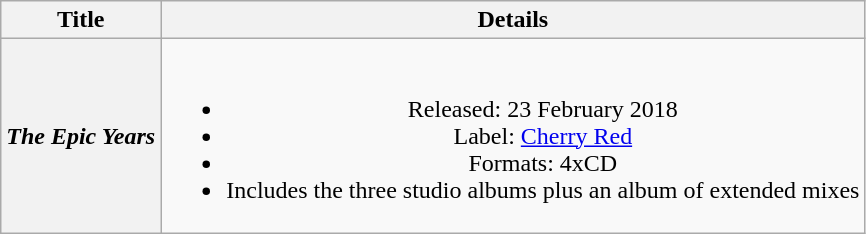<table class="wikitable plainrowheaders" style="text-align:center;">
<tr>
<th scope="col">Title</th>
<th scope="col">Details</th>
</tr>
<tr>
<th scope="row"><em>The Epic Years</em></th>
<td><br><ul><li>Released: 23 February 2018</li><li>Label: <a href='#'>Cherry Red</a></li><li>Formats: 4xCD</li><li>Includes the three studio albums plus an album of extended mixes</li></ul></td>
</tr>
</table>
